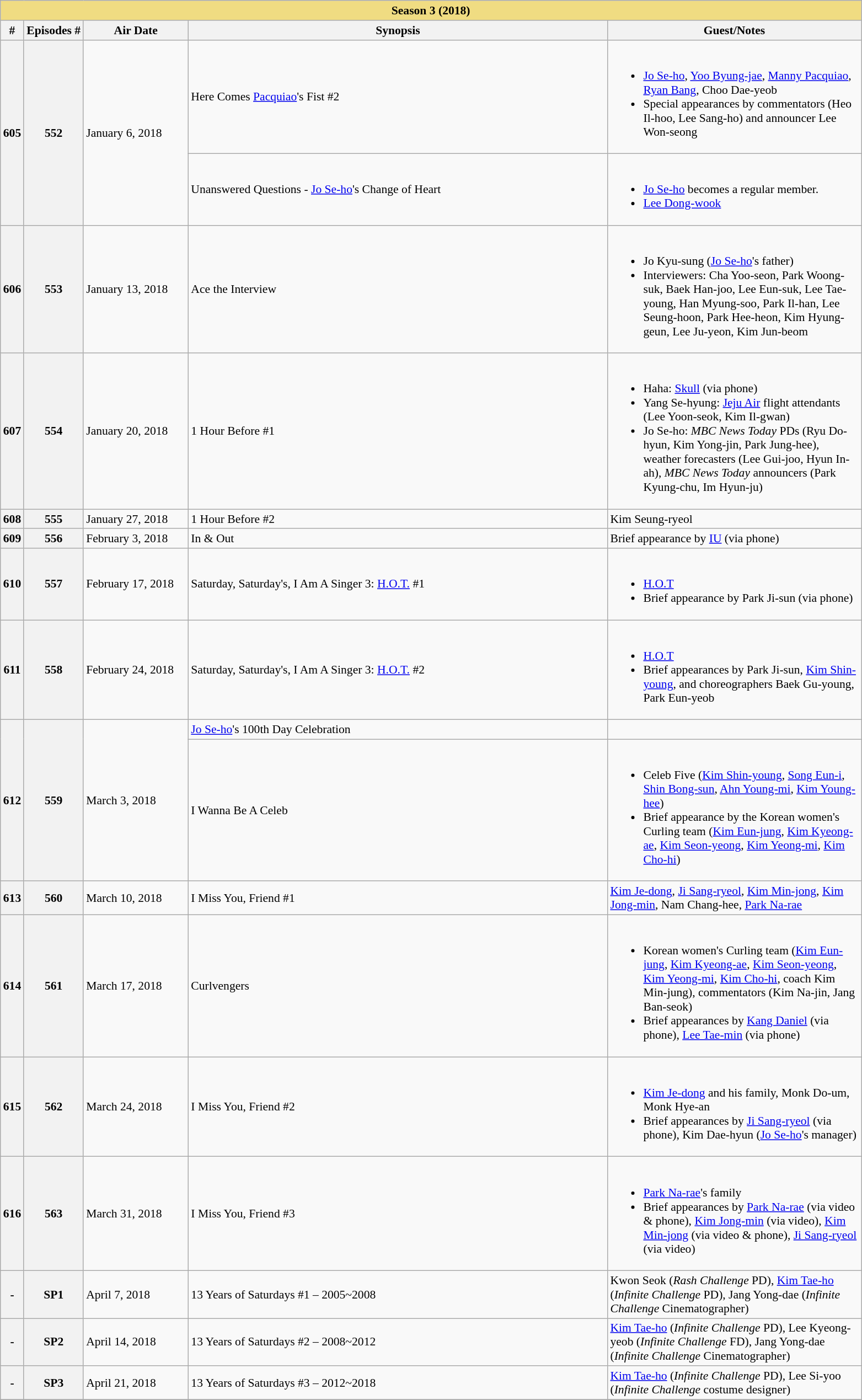<table Class="wikitable" style="font-size: 90%;">
<tr>
<th Colspan="5" style="background:#F0DC82;">Season 3 (2018)</th>
</tr>
<tr>
<th>#</th>
<th>Episodes #</th>
<th width=120>Air Date</th>
<th width=500>Synopsis</th>
<th width=300>Guest/Notes</th>
</tr>
<tr>
<th rowspan=2>605</th>
<th rowspan=2>552</th>
<td rowspan=2>January 6, 2018</td>
<td>Here Comes <a href='#'>Pacquiao</a>'s Fist #2</td>
<td><br><ul><li><a href='#'>Jo Se-ho</a>, <a href='#'>Yoo Byung-jae</a>, <a href='#'>Manny Pacquiao</a>, <a href='#'>Ryan Bang</a>, Choo Dae-yeob</li><li>Special appearances by commentators (Heo Il-hoo, Lee Sang-ho) and announcer Lee Won-seong</li></ul></td>
</tr>
<tr>
<td>Unanswered Questions - <a href='#'>Jo Se-ho</a>'s Change of Heart</td>
<td><br><ul><li><a href='#'>Jo Se-ho</a> becomes a regular member.</li><li><a href='#'>Lee Dong-wook</a></li></ul></td>
</tr>
<tr>
<th>606</th>
<th>553</th>
<td>January 13, 2018</td>
<td>Ace the Interview</td>
<td><br><ul><li>Jo Kyu-sung (<a href='#'>Jo Se-ho</a>'s father)</li><li>Interviewers: Cha Yoo-seon, Park Woong-suk, Baek Han-joo, Lee Eun-suk, Lee Tae-young, Han Myung-soo, Park Il-han, Lee Seung-hoon, Park Hee-heon, Kim Hyung-geun, Lee Ju-yeon, Kim Jun-beom</li></ul></td>
</tr>
<tr>
<th>607</th>
<th>554</th>
<td>January 20, 2018</td>
<td>1 Hour Before #1</td>
<td><br><ul><li>Haha: <a href='#'>Skull</a> (via phone)</li><li>Yang Se-hyung: <a href='#'>Jeju Air</a> flight attendants (Lee Yoon-seok, Kim Il-gwan)</li><li>Jo Se-ho: <em>MBC News Today</em> PDs (Ryu Do-hyun, Kim Yong-jin, Park Jung-hee), weather forecasters (Lee Gui-joo, Hyun In-ah), <em>MBC News Today</em> announcers (Park Kyung-chu, Im Hyun-ju)</li></ul></td>
</tr>
<tr>
<th>608</th>
<th>555</th>
<td>January 27, 2018</td>
<td>1 Hour Before #2</td>
<td>Kim Seung-ryeol</td>
</tr>
<tr>
<th>609</th>
<th>556</th>
<td>February 3, 2018</td>
<td>In & Out</td>
<td>Brief appearance by <a href='#'>IU</a> (via phone)</td>
</tr>
<tr>
<th>610</th>
<th>557</th>
<td>February 17, 2018</td>
<td>Saturday, Saturday's, I Am A Singer 3: <a href='#'>H.O.T.</a> #1</td>
<td><br><ul><li><a href='#'>H.O.T</a></li><li>Brief appearance by Park Ji-sun (via phone)</li></ul></td>
</tr>
<tr>
<th>611</th>
<th>558</th>
<td>February 24, 2018</td>
<td>Saturday, Saturday's, I Am A Singer 3: <a href='#'>H.O.T.</a> #2</td>
<td><br><ul><li><a href='#'>H.O.T</a></li><li>Brief appearances by Park Ji-sun, <a href='#'>Kim Shin-young</a>, and choreographers Baek Gu-young, Park Eun-yeob</li></ul></td>
</tr>
<tr>
<th rowspan=2>612</th>
<th rowspan=2>559</th>
<td rowspan=2>March 3, 2018</td>
<td><a href='#'>Jo Se-ho</a>'s 100th Day Celebration</td>
<td></td>
</tr>
<tr>
<td>I Wanna Be A Celeb</td>
<td><br><ul><li>Celeb Five (<a href='#'>Kim Shin-young</a>, <a href='#'>Song Eun-i</a>, <a href='#'>Shin Bong-sun</a>, <a href='#'>Ahn Young-mi</a>, <a href='#'>Kim Young-hee</a>)</li><li>Brief appearance by the Korean women's Curling team (<a href='#'>Kim Eun-jung</a>, <a href='#'>Kim Kyeong-ae</a>, <a href='#'>Kim Seon-yeong</a>, <a href='#'>Kim Yeong-mi</a>, <a href='#'>Kim Cho-hi</a>)</li></ul></td>
</tr>
<tr>
<th>613</th>
<th>560</th>
<td>March 10, 2018</td>
<td>I Miss You, Friend #1</td>
<td><a href='#'>Kim Je-dong</a>, <a href='#'>Ji Sang-ryeol</a>, <a href='#'>Kim Min-jong</a>, <a href='#'>Kim Jong-min</a>, Nam Chang-hee, <a href='#'>Park Na-rae</a></td>
</tr>
<tr>
<th>614</th>
<th>561</th>
<td>March 17, 2018</td>
<td>Curlvengers</td>
<td><br><ul><li>Korean women's Curling team (<a href='#'>Kim Eun-jung</a>, <a href='#'>Kim Kyeong-ae</a>, <a href='#'>Kim Seon-yeong</a>, <a href='#'>Kim Yeong-mi</a>, <a href='#'>Kim Cho-hi</a>, coach Kim Min-jung), commentators (Kim Na-jin, Jang Ban-seok)</li><li>Brief appearances by <a href='#'>Kang Daniel</a> (via phone), <a href='#'>Lee Tae-min</a> (via phone)</li></ul></td>
</tr>
<tr>
<th>615</th>
<th>562</th>
<td>March 24, 2018</td>
<td>I Miss You, Friend #2</td>
<td><br><ul><li><a href='#'>Kim Je-dong</a> and his family, Monk Do-um, Monk Hye-an</li><li>Brief appearances by <a href='#'>Ji Sang-ryeol</a> (via phone), Kim Dae-hyun (<a href='#'>Jo Se-ho</a>'s manager)</li></ul></td>
</tr>
<tr>
<th>616</th>
<th>563</th>
<td>March 31, 2018</td>
<td>I Miss You, Friend #3</td>
<td><br><ul><li><a href='#'>Park Na-rae</a>'s family</li><li>Brief appearances by <a href='#'>Park Na-rae</a> (via video & phone), <a href='#'>Kim Jong-min</a> (via video), <a href='#'>Kim Min-jong</a> (via video & phone), <a href='#'>Ji Sang-ryeol</a> (via video)</li></ul></td>
</tr>
<tr>
<th>-</th>
<th>SP1</th>
<td>April 7, 2018</td>
<td>13 Years of Saturdays #1 – 2005~2008</td>
<td>Kwon Seok (<em>Rash Challenge</em> PD), <a href='#'>Kim Tae-ho</a> (<em>Infinite Challenge</em> PD), Jang Yong-dae (<em>Infinite Challenge</em> Cinematographer)</td>
</tr>
<tr>
<th>-</th>
<th>SP2</th>
<td>April 14, 2018</td>
<td>13 Years of Saturdays #2 – 2008~2012</td>
<td><a href='#'>Kim Tae-ho</a> (<em>Infinite Challenge</em> PD), Lee Kyeong-yeob (<em>Infinite Challenge</em> FD), Jang Yong-dae (<em>Infinite Challenge</em> Cinematographer)</td>
</tr>
<tr>
<th>-</th>
<th>SP3</th>
<td>April 21, 2018</td>
<td>13 Years of Saturdays #3 – 2012~2018</td>
<td><a href='#'>Kim Tae-ho</a> (<em>Infinite Challenge</em> PD), Lee Si-yoo (<em>Infinite Challenge</em> costume designer)</td>
</tr>
<tr>
</tr>
</table>
